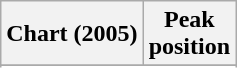<table class="wikitable sortable plainrowheaders" style="text-align:center">
<tr>
<th scope="col">Chart (2005)</th>
<th scope="col">Peak<br>position</th>
</tr>
<tr>
</tr>
<tr>
</tr>
<tr>
</tr>
<tr>
</tr>
</table>
